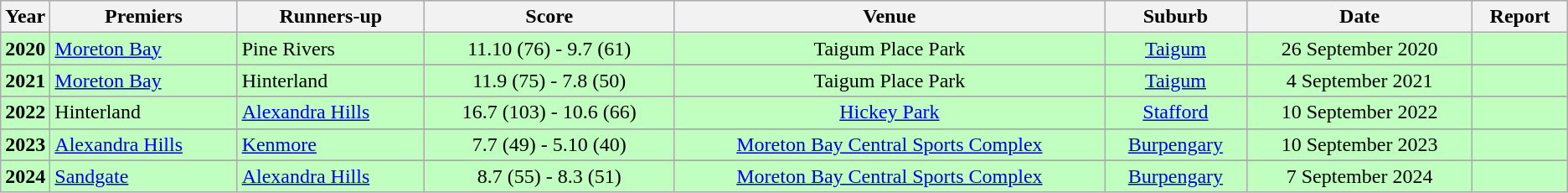<table class="wikitable sortable" style="text-align:left; text-valign:center">
<tr>
<th width=3%>Year</th>
<th>Premiers</th>
<th>Runners-up</th>
<th>Score</th>
<th>Venue</th>
<th>Suburb</th>
<th class=unsortable>Date</th>
<th class=unsortable>Report</th>
</tr>
<tr style="background:#C0FFC0;">
<td align=center><strong>2020</strong></td>
<td><a href='#'>Moreton Bay</a></td>
<td>Pine Rivers</td>
<td align=center>11.10 (76) - 9.7 (61)</td>
<td align=center>Taigum Place Park</td>
<td align=center><a href='#'>Taigum</a></td>
<td align=center>26 September 2020</td>
<td align=center></td>
</tr>
<tr>
</tr>
<tr style="background:#C0FFC0;">
<td align=center><strong>2021</strong></td>
<td><a href='#'>Moreton Bay</a></td>
<td>Hinterland</td>
<td align=center>11.9 (75) - 7.8 (50)</td>
<td align=center>Taigum Place Park</td>
<td align=center><a href='#'>Taigum</a></td>
<td align=center>4 September 2021</td>
<td align=center></td>
</tr>
<tr>
</tr>
<tr style="background:#C0FFC0;">
<td align=center><strong>2022</strong></td>
<td>Hinterland</td>
<td><a href='#'>Alexandra Hills</a></td>
<td align=center>16.7 (103) - 10.6 (66)</td>
<td align=center><a href='#'>Hickey Park</a></td>
<td align=center><a href='#'>Stafford</a></td>
<td align=center>10 September 2022</td>
<td align=center></td>
</tr>
<tr>
</tr>
<tr style="background:#C0FFC0;">
<td align=center><strong>2023</strong></td>
<td><a href='#'>Alexandra Hills</a></td>
<td><a href='#'>Kenmore</a></td>
<td align=center>7.7 (49) - 5.10 (40)</td>
<td align=center><a href='#'>Moreton Bay Central Sports Complex</a></td>
<td align=center><a href='#'>Burpengary</a></td>
<td align=center>10 September 2023</td>
<td align=center></td>
</tr>
<tr>
</tr>
<tr style="background:#C0FFC0;">
<td align=center><strong>2024</strong></td>
<td><a href='#'>Sandgate</a></td>
<td><a href='#'>Alexandra Hills</a></td>
<td align=center>8.7 (55) - 8.3 (51)</td>
<td align=center><a href='#'>Moreton Bay Central Sports Complex</a></td>
<td align=center><a href='#'>Burpengary</a></td>
<td align=center>7 September 2024</td>
<td align=center></td>
</tr>
</table>
